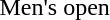<table>
<tr>
<td>Men's open</td>
<td></td>
<td></td>
<td></td>
</tr>
</table>
